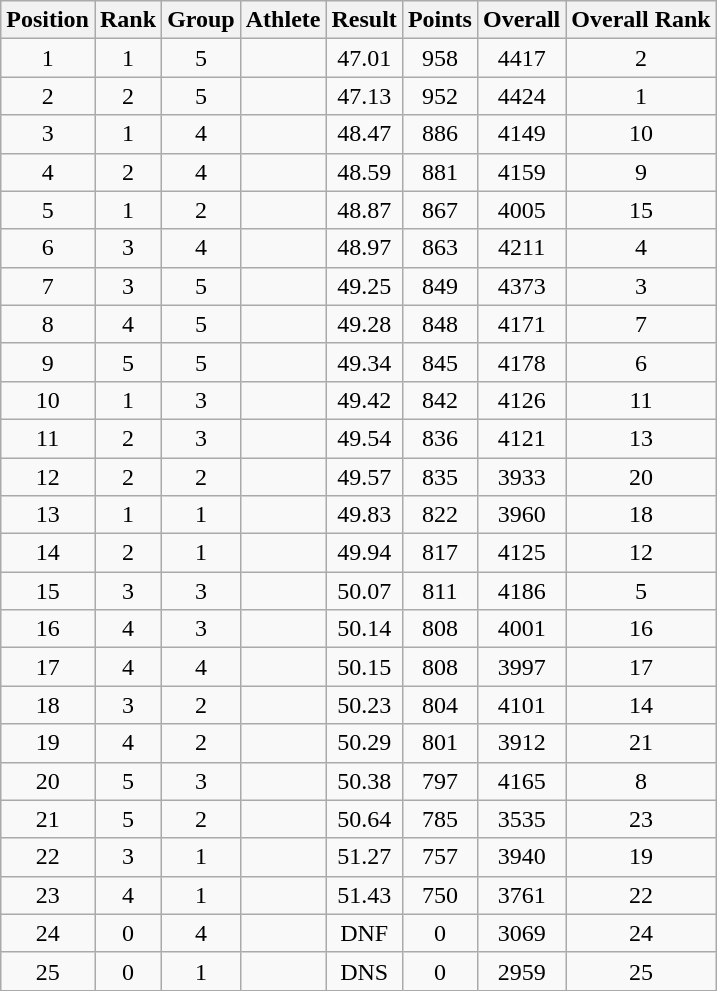<table class="wikitable sortable" style="text-align:center">
<tr>
<th>Position</th>
<th>Rank</th>
<th>Group</th>
<th>Athlete</th>
<th>Result</th>
<th>Points</th>
<th>Overall</th>
<th>Overall Rank</th>
</tr>
<tr>
<td>1</td>
<td>1</td>
<td>5</td>
<td align=left></td>
<td>47.01</td>
<td>958</td>
<td>4417</td>
<td>2</td>
</tr>
<tr>
<td>2</td>
<td>2</td>
<td>5</td>
<td align=left></td>
<td>47.13</td>
<td>952</td>
<td>4424</td>
<td>1</td>
</tr>
<tr>
<td>3</td>
<td>1</td>
<td>4</td>
<td align=left></td>
<td>48.47</td>
<td>886</td>
<td>4149</td>
<td>10</td>
</tr>
<tr>
<td>4</td>
<td>2</td>
<td>4</td>
<td align=left></td>
<td>48.59</td>
<td>881</td>
<td>4159</td>
<td>9</td>
</tr>
<tr>
<td>5</td>
<td>1</td>
<td>2</td>
<td align=left></td>
<td>48.87</td>
<td>867</td>
<td>4005</td>
<td>15</td>
</tr>
<tr>
<td>6</td>
<td>3</td>
<td>4</td>
<td align=left></td>
<td>48.97</td>
<td>863</td>
<td>4211</td>
<td>4</td>
</tr>
<tr>
<td>7</td>
<td>3</td>
<td>5</td>
<td align=left></td>
<td>49.25</td>
<td>849</td>
<td>4373</td>
<td>3</td>
</tr>
<tr>
<td>8</td>
<td>4</td>
<td>5</td>
<td align=left></td>
<td>49.28</td>
<td>848</td>
<td>4171</td>
<td>7</td>
</tr>
<tr>
<td>9</td>
<td>5</td>
<td>5</td>
<td align=left></td>
<td>49.34</td>
<td>845</td>
<td>4178</td>
<td>6</td>
</tr>
<tr>
<td>10</td>
<td>1</td>
<td>3</td>
<td align=left></td>
<td>49.42</td>
<td>842</td>
<td>4126</td>
<td>11</td>
</tr>
<tr>
<td>11</td>
<td>2</td>
<td>3</td>
<td align=left></td>
<td>49.54</td>
<td>836</td>
<td>4121</td>
<td>13</td>
</tr>
<tr>
<td>12</td>
<td>2</td>
<td>2</td>
<td align=left></td>
<td>49.57</td>
<td>835</td>
<td>3933</td>
<td>20</td>
</tr>
<tr>
<td>13</td>
<td>1</td>
<td>1</td>
<td align=left></td>
<td>49.83</td>
<td>822</td>
<td>3960</td>
<td>18</td>
</tr>
<tr>
<td>14</td>
<td>2</td>
<td>1</td>
<td align=left></td>
<td>49.94</td>
<td>817</td>
<td>4125</td>
<td>12</td>
</tr>
<tr>
<td>15</td>
<td>3</td>
<td>3</td>
<td align=left></td>
<td>50.07</td>
<td>811</td>
<td>4186</td>
<td>5</td>
</tr>
<tr>
<td>16</td>
<td>4</td>
<td>3</td>
<td align=left></td>
<td>50.14</td>
<td>808</td>
<td>4001</td>
<td>16</td>
</tr>
<tr>
<td>17</td>
<td>4</td>
<td>4</td>
<td align=left></td>
<td>50.15</td>
<td>808</td>
<td>3997</td>
<td>17</td>
</tr>
<tr>
<td>18</td>
<td>3</td>
<td>2</td>
<td align=left></td>
<td>50.23</td>
<td>804</td>
<td>4101</td>
<td>14</td>
</tr>
<tr>
<td>19</td>
<td>4</td>
<td>2</td>
<td align=left></td>
<td>50.29</td>
<td>801</td>
<td>3912</td>
<td>21</td>
</tr>
<tr>
<td>20</td>
<td>5</td>
<td>3</td>
<td align=left></td>
<td>50.38</td>
<td>797</td>
<td>4165</td>
<td>8</td>
</tr>
<tr>
<td>21</td>
<td>5</td>
<td>2</td>
<td align=left></td>
<td>50.64</td>
<td>785</td>
<td>3535</td>
<td>23</td>
</tr>
<tr>
<td>22</td>
<td>3</td>
<td>1</td>
<td align=left></td>
<td>51.27</td>
<td>757</td>
<td>3940</td>
<td>19</td>
</tr>
<tr>
<td>23</td>
<td>4</td>
<td>1</td>
<td align=left></td>
<td>51.43</td>
<td>750</td>
<td>3761</td>
<td>22</td>
</tr>
<tr>
<td>24</td>
<td>0</td>
<td>4</td>
<td align=left></td>
<td>DNF</td>
<td>0</td>
<td>3069</td>
<td>24</td>
</tr>
<tr>
<td>25</td>
<td>0</td>
<td>1</td>
<td align=left></td>
<td>DNS</td>
<td>0</td>
<td>2959</td>
<td>25</td>
</tr>
</table>
